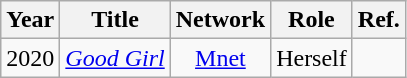<table class="wikitable plainrowheaders" style="text-align:center;">
<tr>
<th>Year</th>
<th>Title</th>
<th>Network</th>
<th>Role</th>
<th>Ref.</th>
</tr>
<tr>
<td>2020</td>
<td><em><a href='#'>Good Girl</a></em></td>
<td><a href='#'>Mnet</a></td>
<td>Herself</td>
<td></td>
</tr>
</table>
